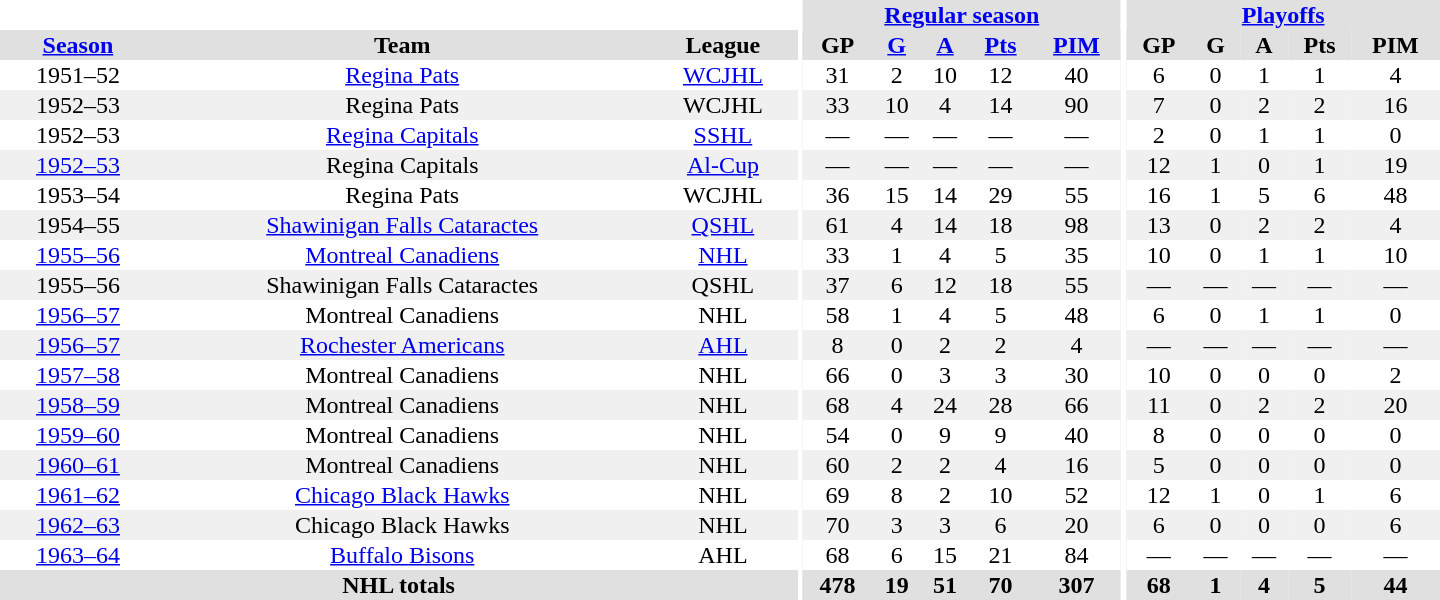<table border="0" cellpadding="1" cellspacing="0" style="text-align:center; width:60em">
<tr bgcolor="#e0e0e0">
<th colspan="3" bgcolor="#ffffff"></th>
<th rowspan="100" bgcolor="#ffffff"></th>
<th colspan="5"><a href='#'>Regular season</a></th>
<th rowspan="100" bgcolor="#ffffff"></th>
<th colspan="5"><a href='#'>Playoffs</a></th>
</tr>
<tr bgcolor="#e0e0e0">
<th><a href='#'>Season</a></th>
<th>Team</th>
<th>League</th>
<th>GP</th>
<th><a href='#'>G</a></th>
<th><a href='#'>A</a></th>
<th><a href='#'>Pts</a></th>
<th><a href='#'>PIM</a></th>
<th>GP</th>
<th>G</th>
<th>A</th>
<th>Pts</th>
<th>PIM</th>
</tr>
<tr>
<td>1951–52</td>
<td><a href='#'>Regina Pats</a></td>
<td><a href='#'>WCJHL</a></td>
<td>31</td>
<td>2</td>
<td>10</td>
<td>12</td>
<td>40</td>
<td>6</td>
<td>0</td>
<td>1</td>
<td>1</td>
<td>4</td>
</tr>
<tr bgcolor="#f0f0f0">
<td>1952–53</td>
<td>Regina Pats</td>
<td>WCJHL</td>
<td>33</td>
<td>10</td>
<td>4</td>
<td>14</td>
<td>90</td>
<td>7</td>
<td>0</td>
<td>2</td>
<td>2</td>
<td>16</td>
</tr>
<tr>
<td>1952–53</td>
<td><a href='#'>Regina Capitals</a></td>
<td><a href='#'>SSHL</a></td>
<td>—</td>
<td>—</td>
<td>—</td>
<td>—</td>
<td>—</td>
<td>2</td>
<td>0</td>
<td>1</td>
<td>1</td>
<td>0</td>
</tr>
<tr bgcolor="#f0f0f0">
<td><a href='#'>1952–53</a></td>
<td>Regina Capitals</td>
<td><a href='#'>Al-Cup</a></td>
<td>—</td>
<td>—</td>
<td>—</td>
<td>—</td>
<td>—</td>
<td>12</td>
<td>1</td>
<td>0</td>
<td>1</td>
<td>19</td>
</tr>
<tr>
<td>1953–54</td>
<td>Regina Pats</td>
<td>WCJHL</td>
<td>36</td>
<td>15</td>
<td>14</td>
<td>29</td>
<td>55</td>
<td>16</td>
<td>1</td>
<td>5</td>
<td>6</td>
<td>48</td>
</tr>
<tr bgcolor="#f0f0f0">
<td>1954–55</td>
<td><a href='#'>Shawinigan Falls Cataractes</a></td>
<td><a href='#'>QSHL</a></td>
<td>61</td>
<td>4</td>
<td>14</td>
<td>18</td>
<td>98</td>
<td>13</td>
<td>0</td>
<td>2</td>
<td>2</td>
<td>4</td>
</tr>
<tr>
<td><a href='#'>1955–56</a></td>
<td><a href='#'>Montreal Canadiens</a></td>
<td><a href='#'>NHL</a></td>
<td>33</td>
<td>1</td>
<td>4</td>
<td>5</td>
<td>35</td>
<td>10</td>
<td>0</td>
<td>1</td>
<td>1</td>
<td>10</td>
</tr>
<tr bgcolor="#f0f0f0">
<td>1955–56</td>
<td>Shawinigan Falls Cataractes</td>
<td>QSHL</td>
<td>37</td>
<td>6</td>
<td>12</td>
<td>18</td>
<td>55</td>
<td>—</td>
<td>—</td>
<td>—</td>
<td>—</td>
<td>—</td>
</tr>
<tr>
<td><a href='#'>1956–57</a></td>
<td>Montreal Canadiens</td>
<td>NHL</td>
<td>58</td>
<td>1</td>
<td>4</td>
<td>5</td>
<td>48</td>
<td>6</td>
<td>0</td>
<td>1</td>
<td>1</td>
<td>0</td>
</tr>
<tr bgcolor="#f0f0f0">
<td><a href='#'>1956–57</a></td>
<td><a href='#'>Rochester Americans</a></td>
<td><a href='#'>AHL</a></td>
<td>8</td>
<td>0</td>
<td>2</td>
<td>2</td>
<td>4</td>
<td>—</td>
<td>—</td>
<td>—</td>
<td>—</td>
<td>—</td>
</tr>
<tr>
<td><a href='#'>1957–58</a></td>
<td>Montreal Canadiens</td>
<td>NHL</td>
<td>66</td>
<td>0</td>
<td>3</td>
<td>3</td>
<td>30</td>
<td>10</td>
<td>0</td>
<td>0</td>
<td>0</td>
<td>2</td>
</tr>
<tr bgcolor="#f0f0f0">
<td><a href='#'>1958–59</a></td>
<td>Montreal Canadiens</td>
<td>NHL</td>
<td>68</td>
<td>4</td>
<td>24</td>
<td>28</td>
<td>66</td>
<td>11</td>
<td>0</td>
<td>2</td>
<td>2</td>
<td>20</td>
</tr>
<tr>
<td><a href='#'>1959–60</a></td>
<td>Montreal Canadiens</td>
<td>NHL</td>
<td>54</td>
<td>0</td>
<td>9</td>
<td>9</td>
<td>40</td>
<td>8</td>
<td>0</td>
<td>0</td>
<td>0</td>
<td>0</td>
</tr>
<tr bgcolor="#f0f0f0">
<td><a href='#'>1960–61</a></td>
<td>Montreal Canadiens</td>
<td>NHL</td>
<td>60</td>
<td>2</td>
<td>2</td>
<td>4</td>
<td>16</td>
<td>5</td>
<td>0</td>
<td>0</td>
<td>0</td>
<td>0</td>
</tr>
<tr>
<td><a href='#'>1961–62</a></td>
<td><a href='#'>Chicago Black Hawks</a></td>
<td>NHL</td>
<td>69</td>
<td>8</td>
<td>2</td>
<td>10</td>
<td>52</td>
<td>12</td>
<td>1</td>
<td>0</td>
<td>1</td>
<td>6</td>
</tr>
<tr bgcolor="#f0f0f0">
<td><a href='#'>1962–63</a></td>
<td>Chicago Black Hawks</td>
<td>NHL</td>
<td>70</td>
<td>3</td>
<td>3</td>
<td>6</td>
<td>20</td>
<td>6</td>
<td>0</td>
<td>0</td>
<td>0</td>
<td>6</td>
</tr>
<tr>
<td><a href='#'>1963–64</a></td>
<td><a href='#'>Buffalo Bisons</a></td>
<td>AHL</td>
<td>68</td>
<td>6</td>
<td>15</td>
<td>21</td>
<td>84</td>
<td>—</td>
<td>—</td>
<td>—</td>
<td>—</td>
<td>—</td>
</tr>
<tr bgcolor="#e0e0e0">
<th colspan="3">NHL totals</th>
<th>478</th>
<th>19</th>
<th>51</th>
<th>70</th>
<th>307</th>
<th>68</th>
<th>1</th>
<th>4</th>
<th>5</th>
<th>44</th>
</tr>
</table>
